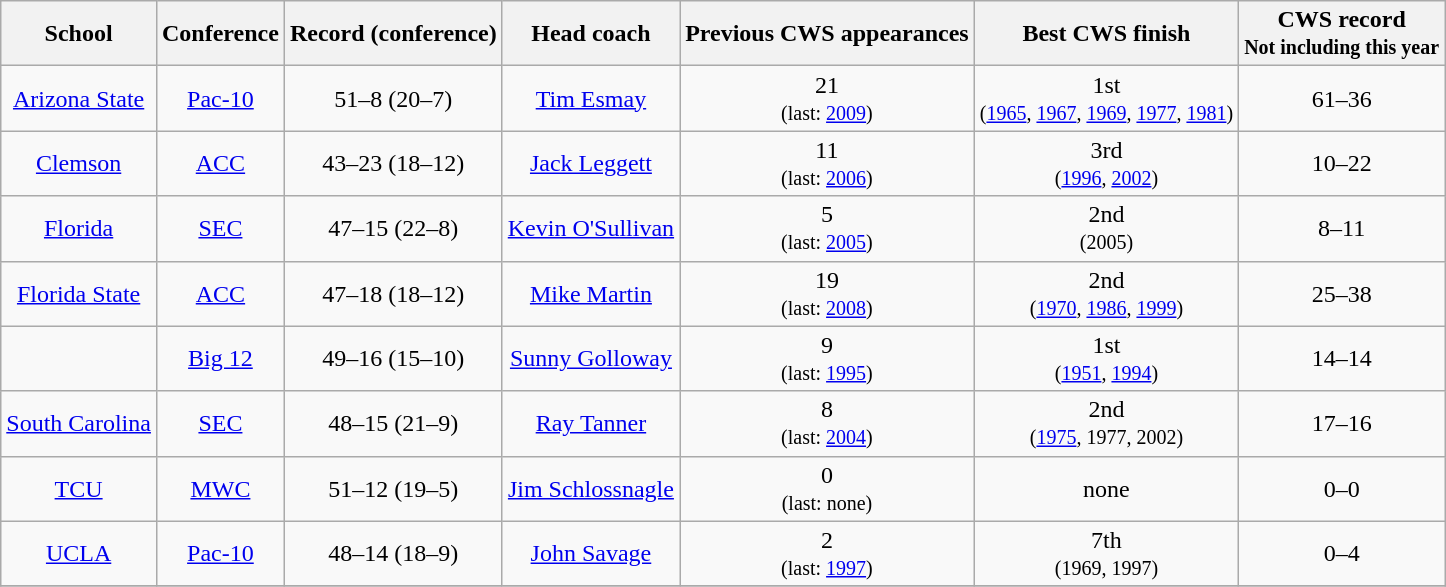<table class="wikitable">
<tr>
<th>School</th>
<th>Conference</th>
<th>Record (conference)</th>
<th>Head coach</th>
<th>Previous CWS appearances</th>
<th>Best CWS finish</th>
<th>CWS record<br><small>Not including this year</small></th>
</tr>
<tr align=center>
<td><a href='#'>Arizona State</a></td>
<td><a href='#'>Pac-10</a></td>
<td>51–8 (20–7)</td>
<td><a href='#'>Tim Esmay</a></td>
<td>21 <br><small>(last: <a href='#'>2009</a>)</small></td>
<td>1st <br><small> (<a href='#'>1965</a>, <a href='#'>1967</a>, <a href='#'>1969</a>, <a href='#'>1977</a>, <a href='#'>1981</a>)</small></td>
<td>61–36</td>
</tr>
<tr align=center>
<td><a href='#'>Clemson</a></td>
<td><a href='#'>ACC</a></td>
<td>43–23 (18–12)</td>
<td><a href='#'>Jack Leggett</a></td>
<td>11<br><small>(last: <a href='#'>2006</a>)</small></td>
<td>3rd<br><small>(<a href='#'>1996</a>, <a href='#'>2002</a>)</small></td>
<td>10–22</td>
</tr>
<tr align=center>
<td><a href='#'>Florida</a></td>
<td><a href='#'>SEC</a></td>
<td>47–15 (22–8)</td>
<td><a href='#'>Kevin O'Sullivan</a></td>
<td>5<br><small>(last: <a href='#'>2005</a>)</small></td>
<td>2nd <br><small> (2005)</small></td>
<td>8–11</td>
</tr>
<tr align=center>
<td><a href='#'>Florida State</a></td>
<td><a href='#'>ACC</a></td>
<td>47–18 (18–12)</td>
<td><a href='#'>Mike Martin</a></td>
<td>19<br><small>(last: <a href='#'>2008</a>)</small></td>
<td>2nd<br><small>(<a href='#'>1970</a>, <a href='#'>1986</a>, <a href='#'>1999</a>)</small></td>
<td>25–38</td>
</tr>
<tr align=center>
<td></td>
<td><a href='#'>Big 12</a></td>
<td>49–16 (15–10)</td>
<td><a href='#'>Sunny Golloway</a></td>
<td>9<br><small>(last: <a href='#'>1995</a>)</small></td>
<td>1st<br><small> (<a href='#'>1951</a>, <a href='#'>1994</a>)</small></td>
<td>14–14</td>
</tr>
<tr align=center>
<td><a href='#'>South Carolina</a></td>
<td><a href='#'>SEC</a></td>
<td>48–15 (21–9)</td>
<td><a href='#'>Ray Tanner</a></td>
<td>8<br><small>(last: <a href='#'>2004</a>)</small></td>
<td>2nd<br><small>(<a href='#'>1975</a>, 1977, 2002)</small></td>
<td>17–16</td>
</tr>
<tr align=center>
<td><a href='#'>TCU</a></td>
<td><a href='#'>MWC</a></td>
<td>51–12 (19–5)</td>
<td><a href='#'>Jim Schlossnagle</a></td>
<td>0<br><small>(last: none)</small></td>
<td>none</td>
<td>0–0</td>
</tr>
<tr align=center>
<td><a href='#'>UCLA</a></td>
<td><a href='#'>Pac-10</a></td>
<td>48–14 (18–9)</td>
<td><a href='#'>John Savage</a></td>
<td>2<br><small>(last: <a href='#'>1997</a>)</small></td>
<td>7th<br><small> (1969, 1997)</small></td>
<td>0–4</td>
</tr>
<tr align=center>
</tr>
</table>
